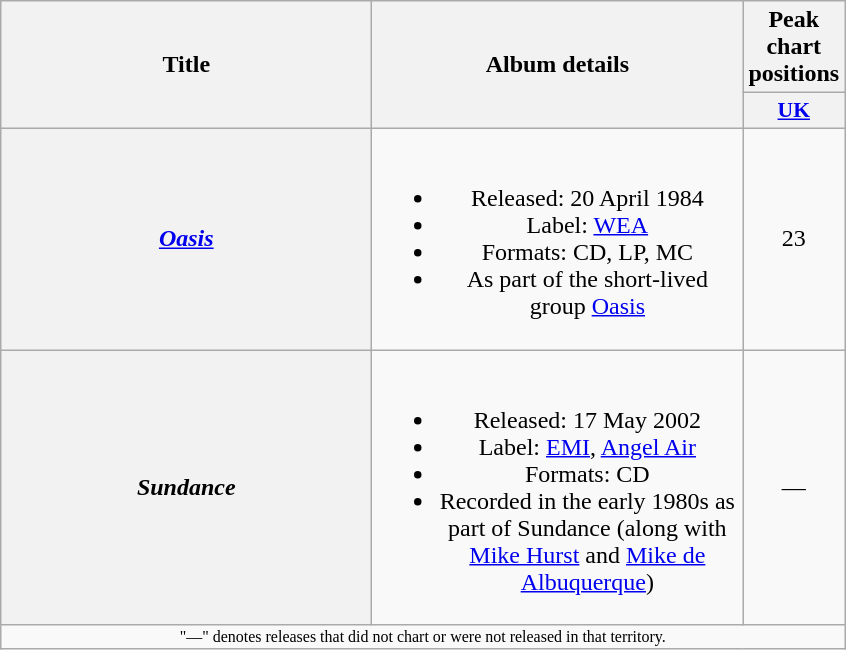<table class="wikitable plainrowheaders" style="text-align:center;">
<tr>
<th rowspan="2" scope="col" style="width:15em;">Title</th>
<th rowspan="2" scope="col" style="width:15em;">Album details</th>
<th>Peak chart positions</th>
</tr>
<tr>
<th scope="col" style="width:3em;font-size:90%;"><a href='#'>UK</a><br></th>
</tr>
<tr>
<th scope="row"><em><a href='#'>Oasis</a></em></th>
<td><br><ul><li>Released: 20 April 1984</li><li>Label: <a href='#'>WEA</a></li><li>Formats: CD, LP, MC</li><li>As part of the short-lived group <a href='#'>Oasis</a></li></ul></td>
<td>23</td>
</tr>
<tr>
<th scope="row"><em>Sundance</em></th>
<td><br><ul><li>Released: 17 May 2002</li><li>Label: <a href='#'>EMI</a>, <a href='#'>Angel Air</a></li><li>Formats: CD</li><li>Recorded in the early 1980s as part of Sundance (along with <a href='#'>Mike Hurst</a> and <a href='#'>Mike de Albuquerque</a>)</li></ul></td>
<td>—</td>
</tr>
<tr>
<td colspan="3" style="font-size:8pt">"—" denotes releases that did not chart or were not released in that territory.</td>
</tr>
</table>
